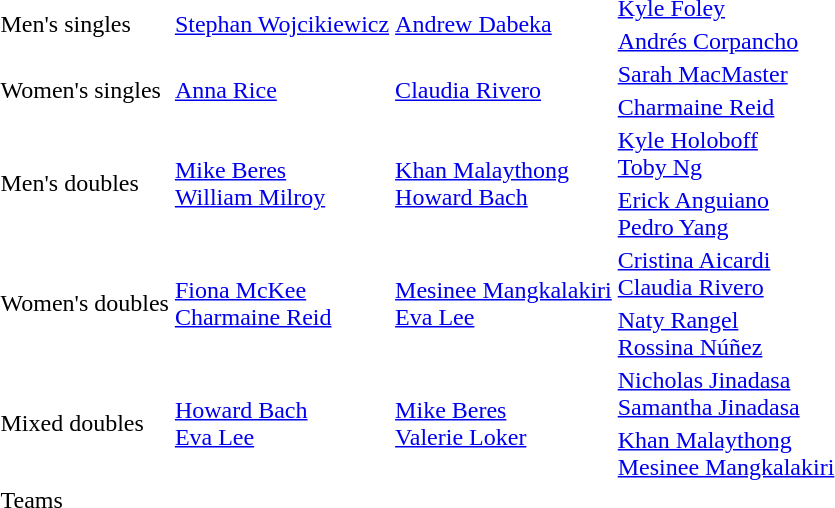<table>
<tr>
<td rowspan="2">Men's singles</td>
<td rowspan="2"> <a href='#'>Stephan Wojcikiewicz</a></td>
<td rowspan="2"> <a href='#'>Andrew Dabeka</a></td>
<td> <a href='#'>Kyle Foley</a></td>
</tr>
<tr>
<td> <a href='#'>Andrés Corpancho</a></td>
</tr>
<tr>
<td rowspan="2">Women's singles</td>
<td rowspan="2"> <a href='#'>Anna Rice</a></td>
<td rowspan="2"> <a href='#'>Claudia Rivero</a></td>
<td> <a href='#'>Sarah MacMaster</a></td>
</tr>
<tr>
<td> <a href='#'>Charmaine Reid</a></td>
</tr>
<tr>
<td rowspan="2">Men's doubles</td>
<td rowspan="2"> <a href='#'>Mike Beres</a><br> <a href='#'>William Milroy</a></td>
<td rowspan="2"> <a href='#'>Khan Malaythong</a><br> <a href='#'>Howard Bach</a></td>
<td> <a href='#'>Kyle Holoboff</a><br> <a href='#'>Toby Ng</a></td>
</tr>
<tr>
<td> <a href='#'>Erick Anguiano</a><br> <a href='#'>Pedro Yang</a></td>
</tr>
<tr>
<td rowspan="2">Women's doubles</td>
<td rowspan="2"> <a href='#'>Fiona McKee</a><br> <a href='#'>Charmaine Reid</a></td>
<td rowspan="2"> <a href='#'>Mesinee Mangkalakiri</a><br> <a href='#'>Eva Lee</a></td>
<td> <a href='#'>Cristina Aicardi</a><br> <a href='#'>Claudia Rivero</a></td>
</tr>
<tr>
<td> <a href='#'>Naty Rangel</a><br> <a href='#'>Rossina Núñez</a></td>
</tr>
<tr>
<td rowspan="2">Mixed doubles</td>
<td rowspan="2"> <a href='#'>Howard Bach</a><br> <a href='#'>Eva Lee</a></td>
<td rowspan="2"> <a href='#'>Mike Beres</a><br> <a href='#'>Valerie Loker</a></td>
<td> <a href='#'>Nicholas Jinadasa</a><br> <a href='#'>Samantha Jinadasa</a></td>
</tr>
<tr>
<td> <a href='#'>Khan Malaythong</a><br> <a href='#'>Mesinee Mangkalakiri</a></td>
</tr>
<tr>
<td>Teams</td>
<td></td>
<td></td>
<td></td>
</tr>
</table>
